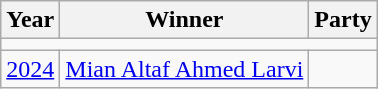<table class="wikitable">
<tr>
<th>Year</th>
<th>Winner</th>
<th colspan=2>Party</th>
</tr>
<tr>
<td colspan="4"></td>
</tr>
<tr>
<td><a href='#'>2024</a></td>
<td><a href='#'>Mian Altaf Ahmed Larvi</a></td>
<td></td>
</tr>
</table>
